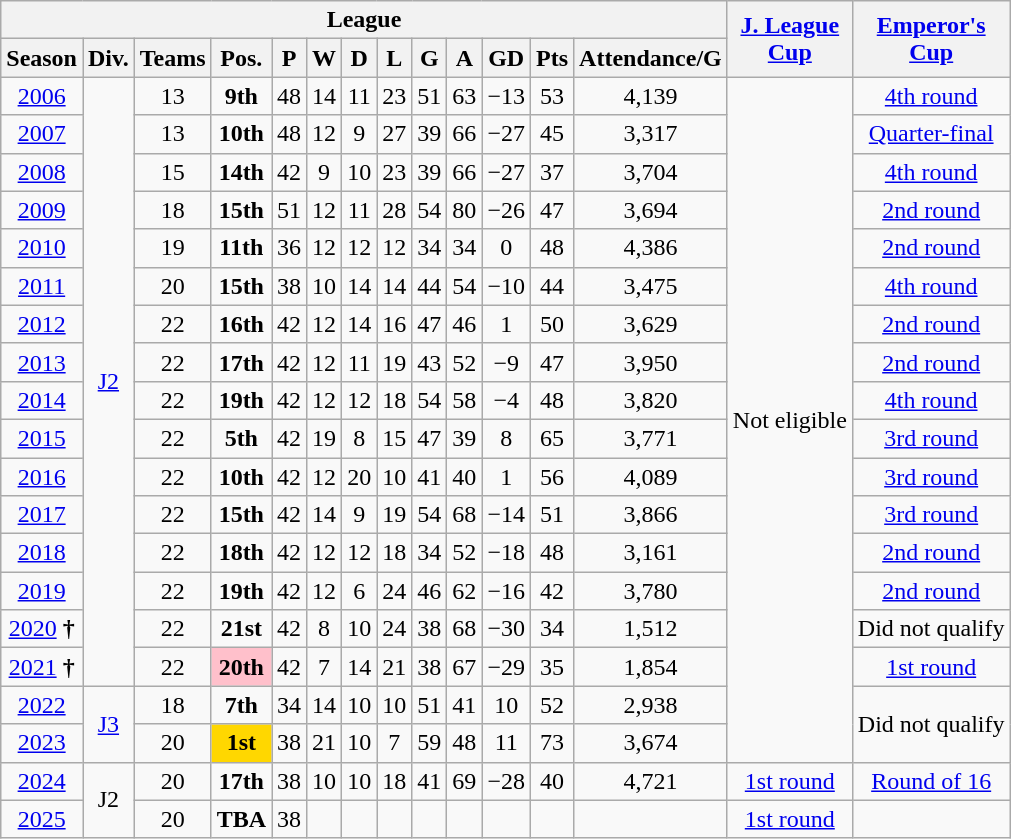<table class="wikitable" style="text-align:center">
<tr>
<th colspan="13">League</th>
<th rowspan="2"><a href='#'>J. League <br> Cup</a></th>
<th rowspan="2"><a href='#'>Emperor's<br>Cup</a></th>
</tr>
<tr>
<th>Season</th>
<th>Div.</th>
<th>Teams</th>
<th>Pos.</th>
<th>P</th>
<th>W</th>
<th>D</th>
<th>L</th>
<th>G</th>
<th>A</th>
<th>GD</th>
<th>Pts</th>
<th>Attendance/G</th>
</tr>
<tr>
<td><a href='#'>2006</a></td>
<td rowspan=16><a href='#'>J2</a></td>
<td>13</td>
<td><strong>9th</strong></td>
<td>48</td>
<td>14</td>
<td>11</td>
<td>23</td>
<td>51</td>
<td>63</td>
<td>−13</td>
<td>53</td>
<td>4,139</td>
<td rowspan="18">Not eligible</td>
<td><a href='#'>4th round</a></td>
</tr>
<tr>
<td><a href='#'>2007</a></td>
<td>13</td>
<td><strong>10th</strong></td>
<td>48</td>
<td>12</td>
<td>9</td>
<td>27</td>
<td>39</td>
<td>66</td>
<td>−27</td>
<td>45</td>
<td>3,317</td>
<td><a href='#'>Quarter-final</a></td>
</tr>
<tr>
<td><a href='#'>2008</a></td>
<td>15</td>
<td><strong>14th</strong></td>
<td>42</td>
<td>9</td>
<td>10</td>
<td>23</td>
<td>39</td>
<td>66</td>
<td>−27</td>
<td>37</td>
<td>3,704</td>
<td><a href='#'>4th round</a></td>
</tr>
<tr>
<td><a href='#'>2009</a></td>
<td>18</td>
<td><strong>15th</strong></td>
<td>51</td>
<td>12</td>
<td>11</td>
<td>28</td>
<td>54</td>
<td>80</td>
<td>−26</td>
<td>47</td>
<td>3,694</td>
<td><a href='#'>2nd round</a></td>
</tr>
<tr>
<td><a href='#'>2010</a></td>
<td>19</td>
<td><strong>11th</strong></td>
<td>36</td>
<td>12</td>
<td>12</td>
<td>12</td>
<td>34</td>
<td>34</td>
<td>0</td>
<td>48</td>
<td>4,386</td>
<td><a href='#'>2nd round</a></td>
</tr>
<tr>
<td><a href='#'>2011</a></td>
<td>20</td>
<td><strong>15th</strong></td>
<td>38</td>
<td>10</td>
<td>14</td>
<td>14</td>
<td>44</td>
<td>54</td>
<td>−10</td>
<td>44</td>
<td>3,475</td>
<td><a href='#'>4th round</a></td>
</tr>
<tr>
<td><a href='#'>2012</a></td>
<td>22</td>
<td><strong>16th</strong></td>
<td>42</td>
<td>12</td>
<td>14</td>
<td>16</td>
<td>47</td>
<td>46</td>
<td>1</td>
<td>50</td>
<td>3,629</td>
<td><a href='#'>2nd round</a></td>
</tr>
<tr>
<td><a href='#'>2013</a></td>
<td>22</td>
<td><strong>17th</strong></td>
<td>42</td>
<td>12</td>
<td>11</td>
<td>19</td>
<td>43</td>
<td>52</td>
<td>−9</td>
<td>47</td>
<td>3,950</td>
<td><a href='#'>2nd round</a></td>
</tr>
<tr>
<td><a href='#'>2014</a></td>
<td>22</td>
<td><strong>19th</strong></td>
<td>42</td>
<td>12</td>
<td>12</td>
<td>18</td>
<td>54</td>
<td>58</td>
<td>−4</td>
<td>48</td>
<td>3,820</td>
<td><a href='#'>4th round</a></td>
</tr>
<tr>
<td><a href='#'>2015</a></td>
<td>22</td>
<td><strong>5th</strong></td>
<td>42</td>
<td>19</td>
<td>8</td>
<td>15</td>
<td>47</td>
<td>39</td>
<td>8</td>
<td>65</td>
<td>3,771</td>
<td><a href='#'>3rd round</a></td>
</tr>
<tr>
<td><a href='#'>2016</a></td>
<td>22</td>
<td><strong>10th</strong></td>
<td>42</td>
<td>12</td>
<td>20</td>
<td>10</td>
<td>41</td>
<td>40</td>
<td>1</td>
<td>56</td>
<td>4,089</td>
<td><a href='#'>3rd round</a></td>
</tr>
<tr>
<td><a href='#'>2017</a></td>
<td>22</td>
<td><strong>15th</strong></td>
<td>42</td>
<td>14</td>
<td>9</td>
<td>19</td>
<td>54</td>
<td>68</td>
<td>−14</td>
<td>51</td>
<td>3,866</td>
<td><a href='#'>3rd round</a></td>
</tr>
<tr>
<td><a href='#'>2018</a></td>
<td>22</td>
<td><strong>18th</strong></td>
<td>42</td>
<td>12</td>
<td>12</td>
<td>18</td>
<td>34</td>
<td>52</td>
<td>−18</td>
<td>48</td>
<td>3,161</td>
<td><a href='#'>2nd round</a></td>
</tr>
<tr>
<td><a href='#'>2019</a></td>
<td>22</td>
<td><strong>19th</strong></td>
<td>42</td>
<td>12</td>
<td>6</td>
<td>24</td>
<td>46</td>
<td>62</td>
<td>−16</td>
<td>42</td>
<td>3,780</td>
<td><a href='#'>2nd round</a></td>
</tr>
<tr>
<td><a href='#'>2020</a> <strong>†</strong></td>
<td>22</td>
<td><strong>21st</strong></td>
<td>42</td>
<td>8</td>
<td>10</td>
<td>24</td>
<td>38</td>
<td>68</td>
<td>−30</td>
<td>34</td>
<td>1,512</td>
<td>Did not qualify</td>
</tr>
<tr>
<td><a href='#'>2021</a> <strong>†</strong></td>
<td>22</td>
<td bgcolor="pink"><strong>20th</strong></td>
<td>42</td>
<td>7</td>
<td>14</td>
<td>21</td>
<td>38</td>
<td>67</td>
<td>−29</td>
<td>35</td>
<td>1,854</td>
<td><a href='#'>1st round</a></td>
</tr>
<tr>
<td><a href='#'>2022</a></td>
<td rowspan="2"><a href='#'>J3</a></td>
<td>18</td>
<td><strong>7th</strong></td>
<td>34</td>
<td>14</td>
<td>10</td>
<td>10</td>
<td>51</td>
<td>41</td>
<td>10</td>
<td>52</td>
<td>2,938</td>
<td rowspan="2">Did not qualify</td>
</tr>
<tr>
<td><a href='#'>2023</a></td>
<td>20</td>
<td bgcolor=gold><strong>1st</strong></td>
<td>38</td>
<td>21</td>
<td>10</td>
<td>7</td>
<td>59</td>
<td>48</td>
<td>11</td>
<td>73</td>
<td>3,674</td>
</tr>
<tr>
<td><a href='#'>2024</a></td>
<td rowspan="2">J2</td>
<td>20</td>
<td><strong>17th</strong></td>
<td>38</td>
<td>10</td>
<td>10</td>
<td>18</td>
<td>41</td>
<td>69</td>
<td>−28</td>
<td>40</td>
<td>4,721</td>
<td><a href='#'>1st round</a></td>
<td><a href='#'>Round of 16</a></td>
</tr>
<tr>
<td><a href='#'>2025</a></td>
<td>20</td>
<td><strong>TBA</strong></td>
<td>38</td>
<td></td>
<td></td>
<td></td>
<td></td>
<td></td>
<td></td>
<td></td>
<td></td>
<td><a href='#'>1st round</a></td>
<td></td>
</tr>
</table>
